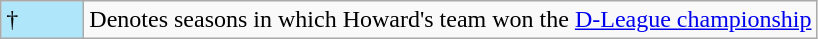<table class="wikitable">
<tr>
<td style="background:#afe6fa; width:3em;">†</td>
<td>Denotes seasons in which Howard's team won the <a href='#'>D-League championship</a></td>
</tr>
</table>
